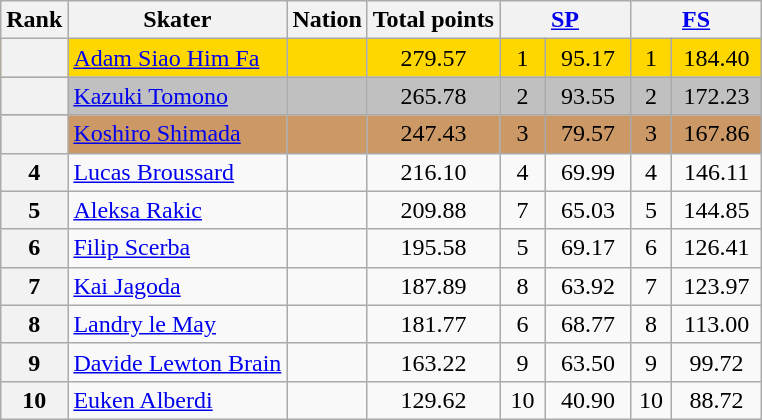<table class="wikitable sortable" style="text-align:left">
<tr>
<th scope="col">Rank</th>
<th scope="col">Skater</th>
<th scope="col">Nation</th>
<th scope="col">Total points</th>
<th scope="col" colspan="2" width="80px"><a href='#'>SP</a></th>
<th scope="col" colspan="2" width="80px"><a href='#'>FS</a></th>
</tr>
<tr bgcolor="gold">
<th scope="row"></th>
<td><a href='#'>Adam Siao Him Fa</a></td>
<td></td>
<td align="center">279.57</td>
<td align="center">1</td>
<td align="center">95.17</td>
<td align="center">1</td>
<td align="center">184.40</td>
</tr>
<tr bgcolor="silver">
<th scope="row"></th>
<td><a href='#'>Kazuki Tomono</a></td>
<td></td>
<td align="center">265.78</td>
<td align="center">2</td>
<td align="center">93.55</td>
<td align="center">2</td>
<td align="center">172.23</td>
</tr>
<tr bgcolor="cc9966">
<th scope="row"></th>
<td><a href='#'>Koshiro Shimada</a></td>
<td></td>
<td align="center">247.43</td>
<td align="center">3</td>
<td align="center">79.57</td>
<td align="center">3</td>
<td align="center">167.86</td>
</tr>
<tr>
<th scope="row">4</th>
<td><a href='#'>Lucas Broussard</a></td>
<td></td>
<td align="center">216.10</td>
<td align="center">4</td>
<td align="center">69.99</td>
<td align="center">4</td>
<td align="center">146.11</td>
</tr>
<tr>
<th scope="row">5</th>
<td><a href='#'>Aleksa Rakic</a></td>
<td></td>
<td align="center">209.88</td>
<td align="center">7</td>
<td align="center">65.03</td>
<td align="center">5</td>
<td align="center">144.85</td>
</tr>
<tr>
<th scope="row">6</th>
<td><a href='#'>Filip Scerba</a></td>
<td></td>
<td align="center">195.58</td>
<td align="center">5</td>
<td align="center">69.17</td>
<td align="center">6</td>
<td align="center">126.41</td>
</tr>
<tr>
<th scope="row">7</th>
<td><a href='#'>Kai Jagoda</a></td>
<td></td>
<td align="center">187.89</td>
<td align="center">8</td>
<td align="center">63.92</td>
<td align="center">7</td>
<td align="center">123.97</td>
</tr>
<tr>
<th scope="row">8</th>
<td><a href='#'>Landry le May</a></td>
<td></td>
<td align="center">181.77</td>
<td align="center">6</td>
<td align="center">68.77</td>
<td align="center">8</td>
<td align="center">113.00</td>
</tr>
<tr>
<th scope="row">9</th>
<td><a href='#'>Davide Lewton Brain</a></td>
<td></td>
<td align="center">163.22</td>
<td align="center">9</td>
<td align="center">63.50</td>
<td align="center">9</td>
<td align="center">99.72</td>
</tr>
<tr>
<th scope="row">10</th>
<td><a href='#'>Euken Alberdi</a></td>
<td></td>
<td align="center">129.62</td>
<td align="center">10</td>
<td align="center">40.90</td>
<td align="center">10</td>
<td align="center">88.72</td>
</tr>
</table>
